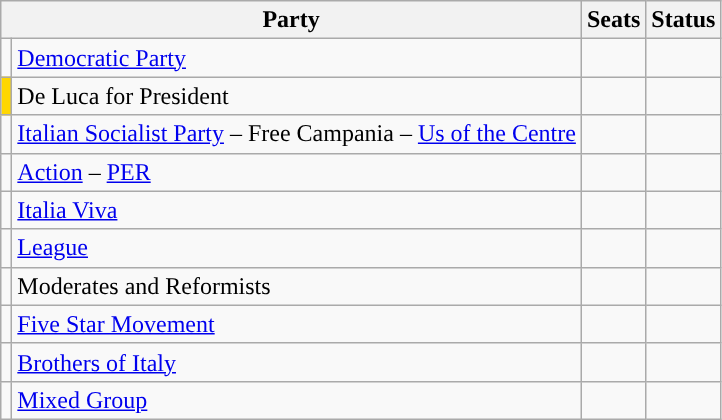<table class=wikitable>
<tr>
<th colspan=2>Party</th>
<th>Seats</th>
<th>Status</th>
</tr>
<tr>
<td style="color:inherit;background:"></td>
<td><a href='#'>Democratic Party</a></td>
<td></td>
<td></td>
</tr>
<tr>
<td bgcolor="gold"></td>
<td>De Luca for President</td>
<td></td>
<td></td>
</tr>
<tr>
<td style="color:inherit;background:"></td>
<td><a href='#'>Italian Socialist Party</a> – Free Campania – <a href='#'>Us of the Centre</a></td>
<td></td>
<td></td>
</tr>
<tr>
<td style="color:inherit;background:"></td>
<td><a href='#'>Action</a> – <a href='#'>PER</a></td>
<td></td>
<td></td>
</tr>
<tr>
<td style="color:inherit;background:"></td>
<td><a href='#'>Italia Viva</a></td>
<td></td>
<td></td>
</tr>
<tr>
<td style="color:inherit;background:"></td>
<td><a href='#'>League</a></td>
<td></td>
<td></td>
</tr>
<tr>
<td style="color:inherit;background:"></td>
<td>Moderates and Reformists</td>
<td></td>
<td></td>
</tr>
<tr>
<td style="color:inherit;background:"></td>
<td><a href='#'>Five Star Movement</a></td>
<td></td>
<td></td>
</tr>
<tr>
<td style="color:inherit;background:"></td>
<td><a href='#'>Brothers of Italy</a></td>
<td></td>
<td></td>
</tr>
<tr>
<td style="color:inherit;background:"></td>
<td><a href='#'>Mixed Group</a></td>
<td></td>
<td></td>
</tr>
</table>
